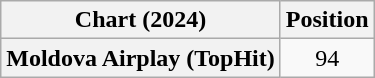<table class="wikitable plainrowheaders" style="text-align:center">
<tr>
<th scope="col">Chart (2024)</th>
<th scope="col">Position</th>
</tr>
<tr>
<th scope="row">Moldova Airplay (TopHit)</th>
<td>94</td>
</tr>
</table>
